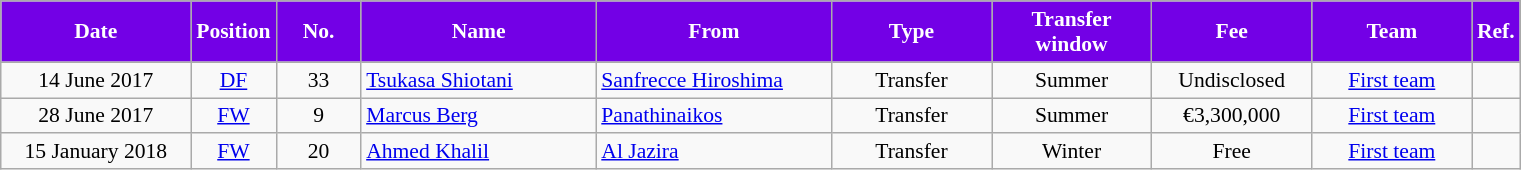<table class="wikitable" style="text-align:center; font-size:90%; ">
<tr>
<th style="background:#7300E6; color:#FFFFFF; width:120px;">Date</th>
<th style="background:#7300E6; color:#FFFFFF; width:50px;">Position</th>
<th style="background:#7300E6; color:#FFFFFF; width:50px;">No.</th>
<th style="background:#7300E6; color:#FFFFFF; width:150px;">Name</th>
<th style="background:#7300E6; color:#FFFFFF; width:150px;">From</th>
<th style="background:#7300E6; color:#FFFFFF; width:100px;">Type</th>
<th style="background:#7300E6; color:#FFFFFF; width:100px;">Transfer window</th>
<th style="background:#7300E6; color:#FFFFFF; width:100px;">Fee</th>
<th style="background:#7300E6; color:#FFFFFF; width:100px;">Team</th>
<th style="background:#7300E6; color:#FFFFFF; width:25px;">Ref.</th>
</tr>
<tr>
<td>14 June 2017</td>
<td><a href='#'>DF</a></td>
<td>33</td>
<td style="text-align:left;"> <a href='#'>Tsukasa Shiotani</a></td>
<td style="text-align:left;"> <a href='#'>Sanfrecce Hiroshima</a></td>
<td>Transfer</td>
<td>Summer</td>
<td>Undisclosed</td>
<td><a href='#'>First team</a></td>
<td></td>
</tr>
<tr>
<td>28 June 2017</td>
<td><a href='#'>FW</a></td>
<td>9</td>
<td style="text-align:left;"> <a href='#'>Marcus Berg</a></td>
<td style="text-align:left;"> <a href='#'>Panathinaikos</a></td>
<td>Transfer</td>
<td>Summer</td>
<td>€3,300,000</td>
<td><a href='#'>First team</a></td>
<td></td>
</tr>
<tr>
<td>15 January 2018</td>
<td><a href='#'>FW</a></td>
<td>20</td>
<td style="text-align:left;"> <a href='#'>Ahmed Khalil</a></td>
<td style="text-align:left;"> <a href='#'>Al Jazira</a></td>
<td>Transfer</td>
<td>Winter</td>
<td>Free</td>
<td><a href='#'>First team</a></td>
<td></td>
</tr>
</table>
